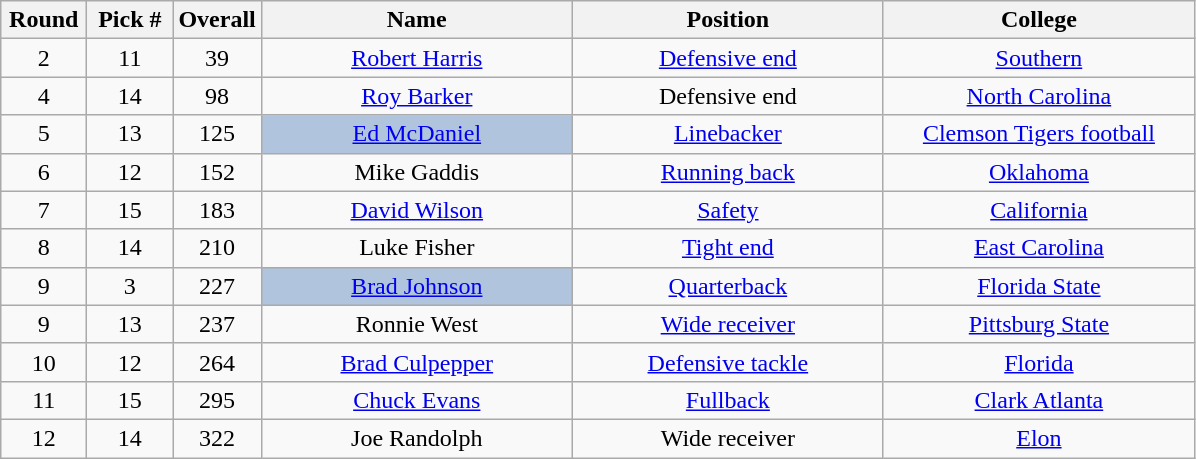<table class="wikitable sortable" style="text-align:center">
<tr>
<th width=50px>Round</th>
<th width=50px>Pick #</th>
<th width=50px>Overall</th>
<th width=200px>Name</th>
<th width=200px>Position</th>
<th width=200px>College</th>
</tr>
<tr>
<td>2</td>
<td>11</td>
<td>39</td>
<td><a href='#'>Robert Harris</a></td>
<td><a href='#'>Defensive end</a></td>
<td><a href='#'>Southern</a></td>
</tr>
<tr>
<td>4</td>
<td>14</td>
<td>98</td>
<td><a href='#'>Roy Barker</a></td>
<td>Defensive end</td>
<td><a href='#'>North Carolina</a></td>
</tr>
<tr>
<td>5</td>
<td>13</td>
<td>125</td>
<td bgcolor=lightsteelblue><a href='#'>Ed McDaniel</a></td>
<td><a href='#'>Linebacker</a></td>
<td><a href='#'>Clemson Tigers football</a></td>
</tr>
<tr>
<td>6</td>
<td>12</td>
<td>152</td>
<td>Mike Gaddis</td>
<td><a href='#'>Running back</a></td>
<td><a href='#'>Oklahoma</a></td>
</tr>
<tr>
<td>7</td>
<td>15</td>
<td>183</td>
<td><a href='#'>David Wilson</a></td>
<td><a href='#'>Safety</a></td>
<td><a href='#'>California</a></td>
</tr>
<tr>
<td>8</td>
<td>14</td>
<td>210</td>
<td>Luke Fisher</td>
<td><a href='#'>Tight end</a></td>
<td><a href='#'>East Carolina</a></td>
</tr>
<tr>
<td>9</td>
<td>3</td>
<td>227</td>
<td bgcolor=lightsteelblue><a href='#'>Brad Johnson</a></td>
<td><a href='#'>Quarterback</a></td>
<td><a href='#'>Florida State</a></td>
</tr>
<tr>
<td>9</td>
<td>13</td>
<td>237</td>
<td>Ronnie West</td>
<td><a href='#'>Wide receiver</a></td>
<td><a href='#'>Pittsburg State</a></td>
</tr>
<tr>
<td>10</td>
<td>12</td>
<td>264</td>
<td><a href='#'>Brad Culpepper</a></td>
<td><a href='#'>Defensive tackle</a></td>
<td><a href='#'>Florida</a></td>
</tr>
<tr>
<td>11</td>
<td>15</td>
<td>295</td>
<td><a href='#'>Chuck Evans</a></td>
<td><a href='#'>Fullback</a></td>
<td><a href='#'>Clark Atlanta</a></td>
</tr>
<tr>
<td>12</td>
<td>14</td>
<td>322</td>
<td>Joe Randolph</td>
<td>Wide receiver</td>
<td><a href='#'>Elon</a></td>
</tr>
</table>
